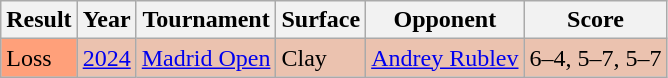<table class="wikitable">
<tr>
<th>Result</th>
<th>Year</th>
<th>Tournament</th>
<th>Surface</th>
<th>Opponent</th>
<th class=unsortable>Score</th>
</tr>
<tr bgcolor=ebc2af>
<td bgcolor=ffa07a>Loss</td>
<td><a href='#'>2024</a></td>
<td><a href='#'>Madrid Open</a></td>
<td>Clay</td>
<td> <a href='#'>Andrey Rublev</a></td>
<td>6–4, 5–7, 5–7</td>
</tr>
</table>
